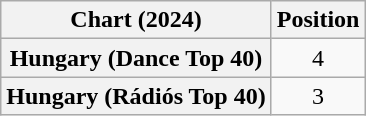<table class="wikitable sortable plainrowheaders" style="text-align:center">
<tr>
<th scope="col">Chart (2024)</th>
<th scope="col">Position</th>
</tr>
<tr>
<th scope="row">Hungary (Dance Top 40)</th>
<td>4</td>
</tr>
<tr>
<th scope="row">Hungary (Rádiós Top 40)</th>
<td>3</td>
</tr>
</table>
